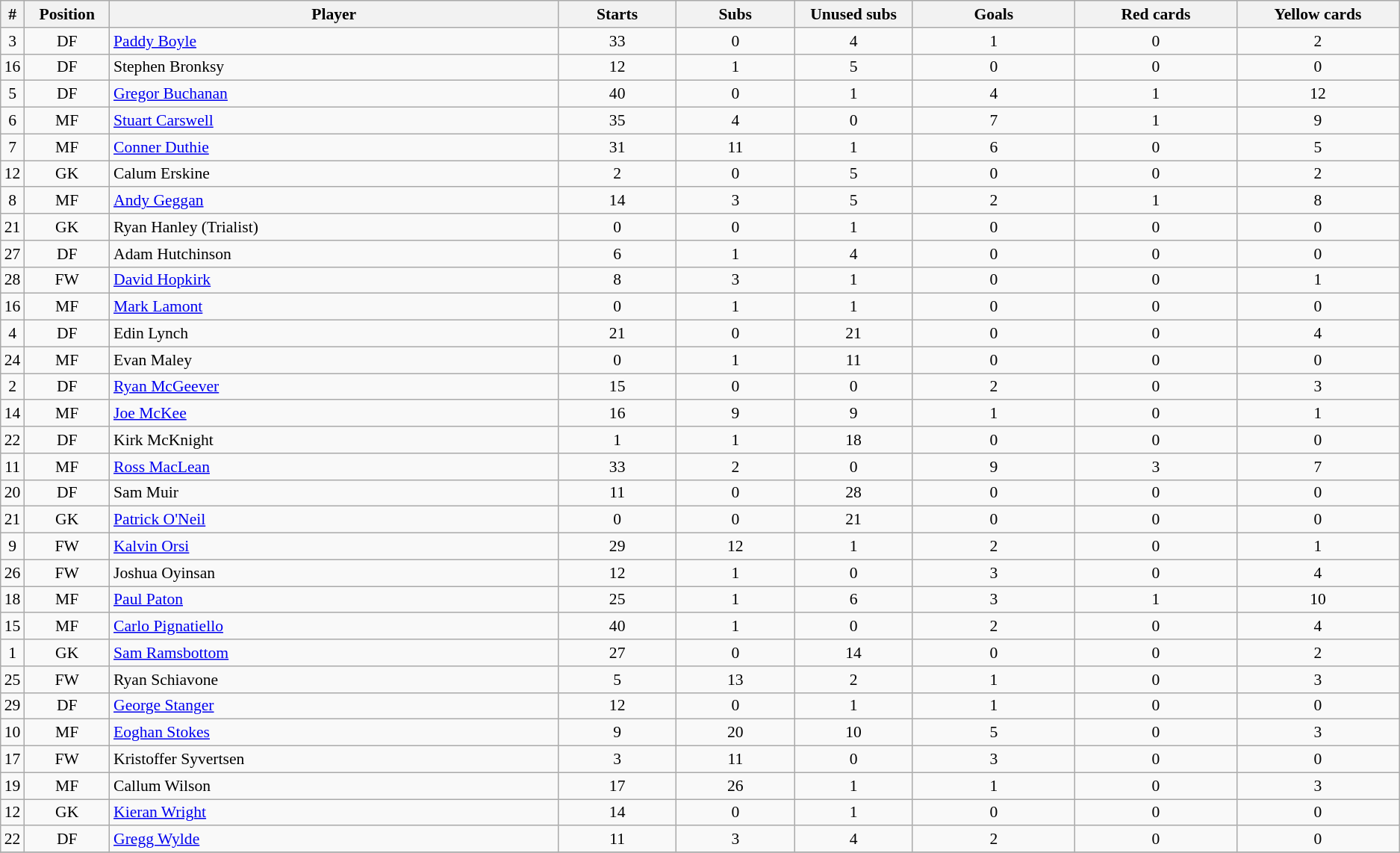<table class="wikitable sortable" style="font-size:90%; text-align:center">
<tr>
<th>#</th>
<th style="width:70px">Position</th>
<th style="width:400px">Player</th>
<th style="width:100px">Starts</th>
<th style="width:100px">Subs</th>
<th style="width:100px">Unused subs</th>
<th style="width:140px">Goals </th>
<th style="width:140px">Red cards </th>
<th style="width:140px">Yellow cards </th>
</tr>
<tr>
<td>3</td>
<td>DF</td>
<td style="text-align:left"> <a href='#'>Paddy Boyle</a></td>
<td>33</td>
<td>0</td>
<td>4</td>
<td>1</td>
<td>0</td>
<td>2</td>
</tr>
<tr>
<td>16</td>
<td>DF</td>
<td style="text-align:left"> Stephen Bronksy</td>
<td>12</td>
<td>1</td>
<td>5</td>
<td>0</td>
<td>0</td>
<td>0</td>
</tr>
<tr>
<td>5</td>
<td>DF</td>
<td style="text-align:left"> <a href='#'>Gregor Buchanan</a></td>
<td>40</td>
<td>0</td>
<td>1</td>
<td>4</td>
<td>1</td>
<td>12</td>
</tr>
<tr>
<td>6</td>
<td>MF</td>
<td style="text-align:left"> <a href='#'>Stuart Carswell</a></td>
<td>35</td>
<td>4</td>
<td>0</td>
<td>7</td>
<td>1</td>
<td>9</td>
</tr>
<tr>
<td>7</td>
<td>MF</td>
<td style="text-align:left"> <a href='#'>Conner Duthie</a></td>
<td>31</td>
<td>11</td>
<td>1</td>
<td>6</td>
<td>0</td>
<td>5</td>
</tr>
<tr>
<td>12</td>
<td>GK</td>
<td style="text-align:left"> Calum Erskine</td>
<td>2</td>
<td>0</td>
<td>5</td>
<td>0</td>
<td>0</td>
<td>2</td>
</tr>
<tr>
<td>8</td>
<td>MF</td>
<td style="text-align:left"> <a href='#'>Andy Geggan</a></td>
<td>14</td>
<td>3</td>
<td>5</td>
<td>2</td>
<td>1</td>
<td>8</td>
</tr>
<tr>
<td>21</td>
<td>GK</td>
<td style="text-align:left"> Ryan Hanley (Trialist)</td>
<td>0</td>
<td>0</td>
<td>1</td>
<td>0</td>
<td>0</td>
<td>0</td>
</tr>
<tr>
<td>27</td>
<td>DF</td>
<td style="text-align:left"> Adam Hutchinson</td>
<td>6</td>
<td>1</td>
<td>4</td>
<td>0</td>
<td>0</td>
<td>0</td>
</tr>
<tr>
<td>28</td>
<td>FW</td>
<td style="text-align:left"> <a href='#'>David Hopkirk</a></td>
<td>8</td>
<td>3</td>
<td>1</td>
<td>0</td>
<td>0</td>
<td>1</td>
</tr>
<tr>
<td>16</td>
<td>MF</td>
<td style="text-align:left"> <a href='#'>Mark Lamont</a></td>
<td>0</td>
<td>1</td>
<td>1</td>
<td>0</td>
<td>0</td>
<td>0</td>
</tr>
<tr>
<td>4</td>
<td>DF</td>
<td style="text-align:left"> Edin Lynch</td>
<td>21</td>
<td>0</td>
<td>21</td>
<td>0</td>
<td>0</td>
<td>4</td>
</tr>
<tr>
<td>24</td>
<td>MF</td>
<td style="text-align:left"> Evan Maley</td>
<td>0</td>
<td>1</td>
<td>11</td>
<td>0</td>
<td>0</td>
<td>0</td>
</tr>
<tr>
<td>2</td>
<td>DF</td>
<td style="text-align:left"> <a href='#'>Ryan McGeever</a></td>
<td>15</td>
<td>0</td>
<td>0</td>
<td>2</td>
<td>0</td>
<td>3</td>
</tr>
<tr>
<td>14</td>
<td>MF</td>
<td style="text-align:left"> <a href='#'>Joe McKee</a></td>
<td>16</td>
<td>9</td>
<td>9</td>
<td>1</td>
<td>0</td>
<td>1</td>
</tr>
<tr>
<td>22</td>
<td>DF</td>
<td style="text-align:left"> Kirk McKnight</td>
<td>1</td>
<td>1</td>
<td>18</td>
<td>0</td>
<td>0</td>
<td>0</td>
</tr>
<tr>
<td>11</td>
<td>MF</td>
<td style="text-align:left"> <a href='#'>Ross MacLean</a></td>
<td>33</td>
<td>2</td>
<td>0</td>
<td>9</td>
<td>3</td>
<td>7</td>
</tr>
<tr>
<td>20</td>
<td>DF</td>
<td style="text-align:left"> Sam Muir</td>
<td>11</td>
<td>0</td>
<td>28</td>
<td>0</td>
<td>0</td>
<td>0</td>
</tr>
<tr>
<td>21</td>
<td>GK</td>
<td style="text-align:left"> <a href='#'>Patrick O'Neil</a></td>
<td>0</td>
<td>0</td>
<td>21</td>
<td>0</td>
<td>0</td>
<td>0</td>
</tr>
<tr>
<td>9</td>
<td>FW</td>
<td style="text-align:left"> <a href='#'>Kalvin Orsi</a></td>
<td>29</td>
<td>12</td>
<td>1</td>
<td>2</td>
<td>0</td>
<td>1</td>
</tr>
<tr>
<td>26</td>
<td>FW</td>
<td style="text-align:left"> Joshua Oyinsan</td>
<td>12</td>
<td>1</td>
<td>0</td>
<td>3</td>
<td>0</td>
<td>4</td>
</tr>
<tr>
<td>18</td>
<td>MF</td>
<td style="text-align:left"> <a href='#'>Paul Paton</a></td>
<td>25</td>
<td>1</td>
<td>6</td>
<td>3</td>
<td>1</td>
<td>10</td>
</tr>
<tr>
<td>15</td>
<td>MF</td>
<td style="text-align:left"> <a href='#'>Carlo Pignatiello</a></td>
<td>40</td>
<td>1</td>
<td>0</td>
<td>2</td>
<td>0</td>
<td>4</td>
</tr>
<tr>
<td>1</td>
<td>GK</td>
<td style="text-align:left"> <a href='#'>Sam Ramsbottom</a></td>
<td>27</td>
<td>0</td>
<td>14</td>
<td>0</td>
<td>0</td>
<td>2</td>
</tr>
<tr>
<td>25</td>
<td>FW</td>
<td style="text-align:left"> Ryan Schiavone</td>
<td>5</td>
<td>13</td>
<td>2</td>
<td>1</td>
<td>0</td>
<td>3</td>
</tr>
<tr>
<td>29</td>
<td>DF</td>
<td style="text-align:left"> <a href='#'>George Stanger</a></td>
<td>12</td>
<td>0</td>
<td>1</td>
<td>1</td>
<td>0</td>
<td>0</td>
</tr>
<tr>
<td>10</td>
<td>MF</td>
<td style="text-align:left"> <a href='#'>Eoghan Stokes</a></td>
<td>9</td>
<td>20</td>
<td>10</td>
<td>5</td>
<td>0</td>
<td>3</td>
</tr>
<tr>
<td>17</td>
<td>FW</td>
<td style="text-align:left"> Kristoffer Syvertsen</td>
<td>3</td>
<td>11</td>
<td>0</td>
<td>3</td>
<td>0</td>
<td>0</td>
</tr>
<tr>
<td>19</td>
<td>MF</td>
<td style="text-align:left"> Callum Wilson</td>
<td>17</td>
<td>26</td>
<td>1</td>
<td>1</td>
<td>0</td>
<td>3</td>
</tr>
<tr>
<td>12</td>
<td>GK</td>
<td style="text-align:left"> <a href='#'>Kieran Wright</a></td>
<td>14</td>
<td>0</td>
<td>1</td>
<td>0</td>
<td>0</td>
<td>0</td>
</tr>
<tr>
<td>22</td>
<td>DF</td>
<td style="text-align:left"> <a href='#'>Gregg Wylde</a></td>
<td>11</td>
<td>3</td>
<td>4</td>
<td>2</td>
<td>0</td>
<td>0</td>
</tr>
<tr>
</tr>
</table>
